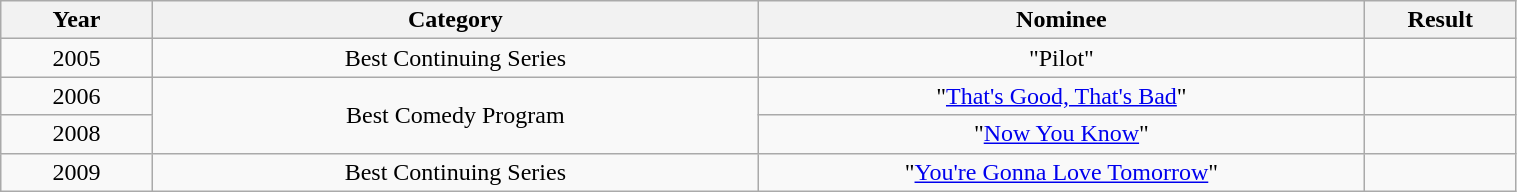<table class="wikitable" width="80%">
<tr>
<th width="10%">Year</th>
<th width="40%">Category</th>
<th width="40%">Nominee</th>
<th width="10%">Result</th>
</tr>
<tr>
<td align="center">2005</td>
<td align="center">Best Continuing Series</td>
<td align="center">"Pilot"</td>
<td></td>
</tr>
<tr>
<td align="center">2006</td>
<td rowspan="2" align="center">Best Comedy Program</td>
<td align="center">"<a href='#'>That's Good, That's Bad</a>"</td>
<td></td>
</tr>
<tr>
<td align="center">2008</td>
<td align="center">"<a href='#'>Now You Know</a>"</td>
<td></td>
</tr>
<tr>
<td align="center">2009</td>
<td align="center">Best Continuing Series</td>
<td align="center">"<a href='#'>You're Gonna Love Tomorrow</a>"</td>
<td></td>
</tr>
</table>
